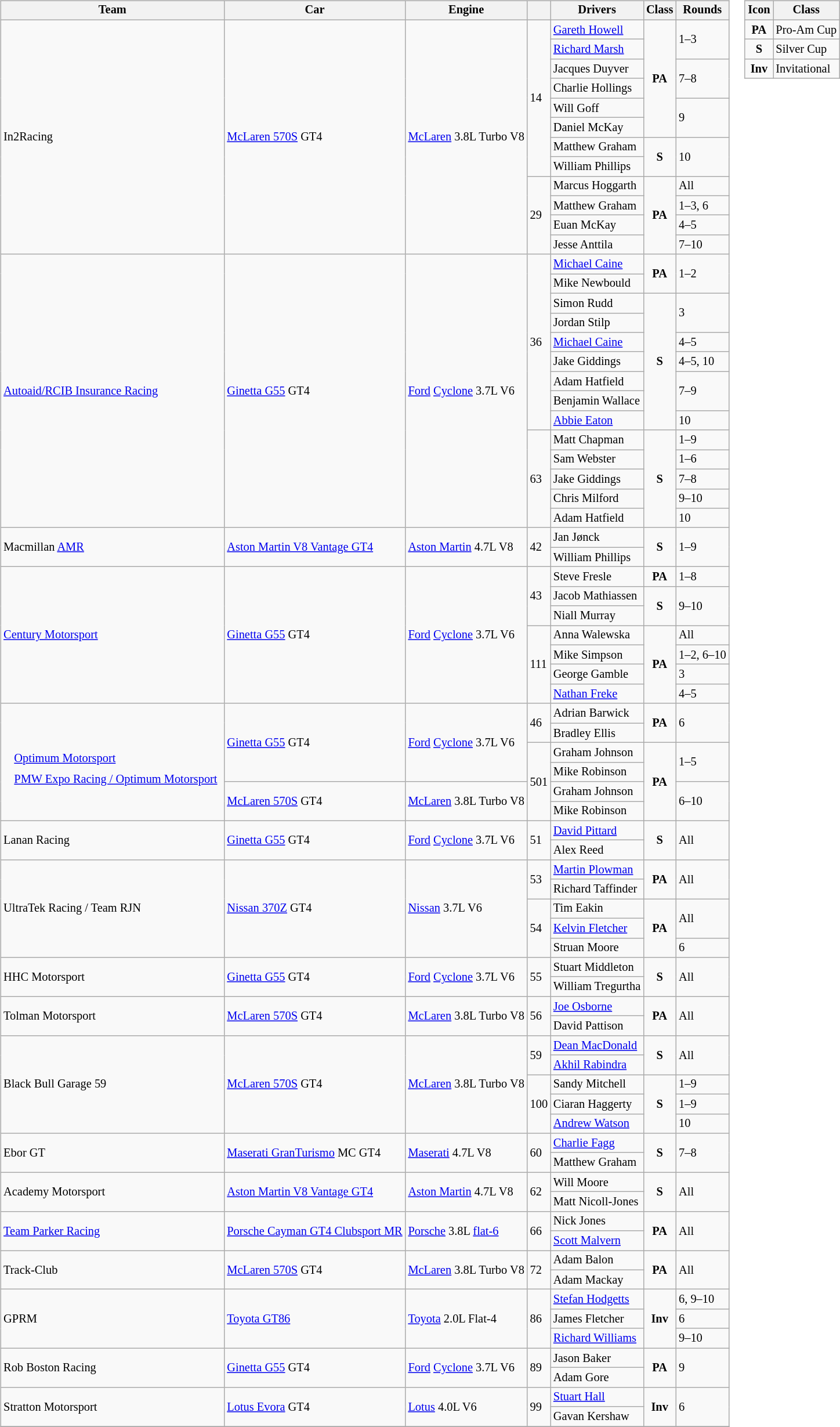<table>
<tr>
<td><br><table class="wikitable" style="font-size: 85%;">
<tr>
<th>Team</th>
<th>Car</th>
<th>Engine</th>
<th></th>
<th>Drivers</th>
<th>Class</th>
<th>Rounds</th>
</tr>
<tr>
<td rowspan=12> In2Racing</td>
<td rowspan=12><a href='#'>McLaren 570S</a> GT4</td>
<td rowspan=12><a href='#'>McLaren</a> 3.8L Turbo V8</td>
<td rowspan=8>14</td>
<td> <a href='#'>Gareth Howell</a></td>
<td rowspan=6 align=center><strong><span>PA</span></strong></td>
<td rowspan=2>1–3</td>
</tr>
<tr>
<td> <a href='#'>Richard Marsh</a></td>
</tr>
<tr>
<td> Jacques Duyver</td>
<td rowspan=2>7–8</td>
</tr>
<tr>
<td> Charlie Hollings</td>
</tr>
<tr>
<td> Will Goff</td>
<td rowspan=2>9</td>
</tr>
<tr>
<td> Daniel McKay</td>
</tr>
<tr>
<td> Matthew Graham</td>
<td rowspan=2 align=center><strong><span>S</span></strong></td>
<td rowspan=2>10</td>
</tr>
<tr>
<td> William Phillips</td>
</tr>
<tr>
<td rowspan=4>29</td>
<td> Marcus Hoggarth</td>
<td rowspan=4 align=center><strong><span>PA</span></strong></td>
<td>All</td>
</tr>
<tr>
<td> Matthew Graham</td>
<td>1–3, 6</td>
</tr>
<tr>
<td> Euan McKay</td>
<td>4–5</td>
</tr>
<tr>
<td> Jesse Anttila</td>
<td>7–10</td>
</tr>
<tr>
<td rowspan=14> <a href='#'>Autoaid/RCIB Insurance Racing</a></td>
<td rowspan=14><a href='#'>Ginetta G55</a> GT4</td>
<td rowspan=14><a href='#'>Ford</a> <a href='#'>Cyclone</a> 3.7L V6</td>
<td rowspan=9>36</td>
<td> <a href='#'>Michael Caine</a></td>
<td rowspan=2 align=center><strong><span>PA</span></strong></td>
<td rowspan=2>1–2</td>
</tr>
<tr>
<td> Mike Newbould</td>
</tr>
<tr>
<td> Simon Rudd</td>
<td rowspan=7 align=center><strong><span>S</span></strong></td>
<td rowspan=2>3</td>
</tr>
<tr>
<td> Jordan Stilp</td>
</tr>
<tr>
<td> <a href='#'>Michael Caine</a></td>
<td>4–5</td>
</tr>
<tr>
<td> Jake Giddings</td>
<td>4–5, 10</td>
</tr>
<tr>
<td> Adam Hatfield</td>
<td rowspan=2>7–9</td>
</tr>
<tr>
<td> Benjamin Wallace</td>
</tr>
<tr>
<td> <a href='#'>Abbie Eaton</a></td>
<td>10</td>
</tr>
<tr>
<td rowspan=5>63</td>
<td> Matt Chapman</td>
<td rowspan=5 align=center><strong><span>S</span></strong></td>
<td>1–9</td>
</tr>
<tr>
<td> Sam Webster</td>
<td>1–6</td>
</tr>
<tr>
<td> Jake Giddings</td>
<td>7–8</td>
</tr>
<tr>
<td> Chris Milford</td>
<td>9–10</td>
</tr>
<tr>
<td> Adam Hatfield</td>
<td>10</td>
</tr>
<tr>
<td rowspan=2> Macmillan <a href='#'>AMR</a></td>
<td rowspan=2><a href='#'>Aston Martin V8 Vantage GT4</a></td>
<td rowspan=2><a href='#'>Aston Martin</a> 4.7L V8</td>
<td rowspan=2>42</td>
<td> Jan Jønck</td>
<td rowspan=2 align=center><strong><span>S</span></strong></td>
<td rowspan=2>1–9</td>
</tr>
<tr>
<td> William Phillips</td>
</tr>
<tr>
<td rowspan=8> <a href='#'>Century Motorsport</a></td>
<td rowspan=8><a href='#'>Ginetta G55</a> GT4</td>
<td rowspan=8><a href='#'>Ford</a> <a href='#'>Cyclone</a> 3.7L V6</td>
<td rowspan=4>43</td>
<td> Steve Fresle</td>
<td rowspan=2 align=center><strong><span>PA</span></strong></td>
<td rowspan=2>1–8</td>
</tr>
<tr>
<td rowspan=2> Jacob Mathiassen</td>
</tr>
<tr>
<td rowspan=2 align=center><strong><span>S</span></strong></td>
<td rowspan=2>9–10</td>
</tr>
<tr>
<td> Niall Murray</td>
</tr>
<tr>
<td rowspan=4>111</td>
<td> Anna Walewska</td>
<td rowspan=4 align=center><strong><span>PA</span></strong></td>
<td>All</td>
</tr>
<tr>
<td> Mike Simpson</td>
<td>1–2, 6–10</td>
</tr>
<tr>
<td> George Gamble</td>
<td>3</td>
</tr>
<tr>
<td> <a href='#'>Nathan Freke</a></td>
<td>4–5</td>
</tr>
<tr>
<td rowspan=6><br><table style="float: left; border-top:transparent; border-right:transparent; border-bottom:transparent; border-left:transparent;">
<tr>
<td style=" border-top:transparent; border-right:transparent; border-bottom:transparent; border-left:transparent;" rowspan=6></td>
<td style=" border-top:transparent; border-right:transparent; border-bottom:transparent; border-left:transparent;"><a href='#'>Optimum Motorsport</a></td>
</tr>
<tr>
<td style=" border-top:transparent; border-right:transparent; border-bottom:transparent; border-left:transparent;"><a href='#'>PMW Expo Racing / Optimum Motorsport</a></td>
</tr>
</table>
</td>
<td rowspan=4><a href='#'>Ginetta G55</a> GT4</td>
<td rowspan=4><a href='#'>Ford</a> <a href='#'>Cyclone</a> 3.7L V6</td>
<td rowspan=2>46</td>
<td> Adrian Barwick</td>
<td rowspan=2 align=center><strong><span>PA</span></strong></td>
<td rowspan=2>6</td>
</tr>
<tr>
<td> Bradley Ellis</td>
</tr>
<tr>
<td rowspan=4>501</td>
<td> Graham Johnson</td>
<td rowspan=4 align=center><strong><span>PA</span></strong></td>
<td rowspan=2>1–5</td>
</tr>
<tr>
<td> Mike Robinson</td>
</tr>
<tr>
<td rowspan=2><a href='#'>McLaren 570S</a> GT4</td>
<td rowspan=2><a href='#'>McLaren</a> 3.8L Turbo V8</td>
<td> Graham Johnson</td>
<td rowspan=2>6–10</td>
</tr>
<tr>
<td> Mike Robinson</td>
</tr>
<tr>
<td rowspan=2> Lanan Racing</td>
<td rowspan=2><a href='#'>Ginetta G55</a> GT4</td>
<td rowspan=2><a href='#'>Ford</a> <a href='#'>Cyclone</a> 3.7L V6</td>
<td rowspan=2>51</td>
<td> <a href='#'>David Pittard</a></td>
<td rowspan=2 align=center><strong><span>S</span></strong></td>
<td rowspan=2>All</td>
</tr>
<tr>
<td> Alex Reed</td>
</tr>
<tr>
<td rowspan=5> UltraTek Racing / Team RJN</td>
<td rowspan=5><a href='#'>Nissan 370Z</a> GT4</td>
<td rowspan=5><a href='#'>Nissan</a> 3.7L  V6</td>
<td rowspan=2>53</td>
<td> <a href='#'>Martin Plowman</a></td>
<td rowspan=2 align=center><strong><span>PA</span></strong></td>
<td rowspan=2>All</td>
</tr>
<tr>
<td> Richard Taffinder</td>
</tr>
<tr>
<td rowspan=3>54</td>
<td> Tim Eakin</td>
<td rowspan=3 align=center><strong><span>PA</span></strong></td>
<td rowspan=2>All</td>
</tr>
<tr>
<td> <a href='#'>Kelvin Fletcher</a></td>
</tr>
<tr>
<td> Struan Moore</td>
<td>6</td>
</tr>
<tr>
<td rowspan=2> HHC Motorsport</td>
<td rowspan=2><a href='#'>Ginetta G55</a> GT4</td>
<td rowspan=2><a href='#'>Ford</a> <a href='#'>Cyclone</a> 3.7L V6</td>
<td rowspan=2>55</td>
<td> Stuart Middleton</td>
<td rowspan=2 align=center><strong><span>S</span></strong></td>
<td rowspan=2>All</td>
</tr>
<tr>
<td> William Tregurtha</td>
</tr>
<tr>
<td rowspan=2> Tolman Motorsport</td>
<td rowspan=2><a href='#'>McLaren 570S</a> GT4</td>
<td rowspan=2><a href='#'>McLaren</a> 3.8L Turbo V8</td>
<td rowspan=2>56</td>
<td> <a href='#'>Joe Osborne</a></td>
<td rowspan=2 align=center><strong><span>PA</span></strong></td>
<td rowspan=2>All</td>
</tr>
<tr>
<td> David Pattison</td>
</tr>
<tr>
<td rowspan=5> Black Bull Garage 59</td>
<td rowspan=5><a href='#'>McLaren 570S</a> GT4</td>
<td rowspan=5><a href='#'>McLaren</a> 3.8L Turbo V8</td>
<td rowspan=2>59</td>
<td> <a href='#'>Dean MacDonald</a></td>
<td rowspan=2 align=center><strong><span>S</span></strong></td>
<td rowspan=2>All</td>
</tr>
<tr>
<td> <a href='#'>Akhil Rabindra</a></td>
</tr>
<tr>
<td rowspan=3>100</td>
<td> Sandy Mitchell</td>
<td rowspan=3 align=center><strong><span>S</span></strong></td>
<td>1–9</td>
</tr>
<tr>
<td> Ciaran Haggerty</td>
<td>1–9</td>
</tr>
<tr>
<td> <a href='#'>Andrew Watson</a></td>
<td>10</td>
</tr>
<tr>
<td rowspan=2> Ebor GT</td>
<td rowspan=2><a href='#'>Maserati GranTurismo</a> MC GT4</td>
<td rowspan=2><a href='#'>Maserati</a> 4.7L V8</td>
<td rowspan=2>60</td>
<td> <a href='#'>Charlie Fagg</a></td>
<td rowspan=2 align=center><strong><span>S</span></strong></td>
<td rowspan=2>7–8</td>
</tr>
<tr>
<td> Matthew Graham</td>
</tr>
<tr>
<td rowspan=2> Academy Motorsport</td>
<td rowspan=2><a href='#'>Aston Martin V8 Vantage GT4</a></td>
<td rowspan=2><a href='#'>Aston Martin</a> 4.7L V8</td>
<td rowspan=2>62</td>
<td> Will Moore</td>
<td rowspan=2 align=center><strong><span>S</span></strong></td>
<td rowspan=2>All</td>
</tr>
<tr>
<td> Matt Nicoll-Jones</td>
</tr>
<tr>
<td rowspan=2> <a href='#'>Team Parker Racing</a></td>
<td rowspan=2><a href='#'>Porsche Cayman GT4 Clubsport MR</a></td>
<td rowspan=2><a href='#'>Porsche</a> 3.8L <a href='#'>flat-6</a></td>
<td rowspan=2>66</td>
<td> Nick Jones</td>
<td rowspan=2 align=center><strong><span>PA</span></strong></td>
<td rowspan=2>All</td>
</tr>
<tr>
<td> <a href='#'>Scott Malvern</a></td>
</tr>
<tr>
<td rowspan=2> Track-Club</td>
<td rowspan=2><a href='#'>McLaren 570S</a> GT4</td>
<td rowspan=2><a href='#'>McLaren</a> 3.8L Turbo V8</td>
<td rowspan=2>72</td>
<td> Adam Balon</td>
<td rowspan=2 align=center><strong><span>PA</span></strong></td>
<td rowspan=2>All</td>
</tr>
<tr>
<td> Adam Mackay</td>
</tr>
<tr>
<td rowspan=3> GPRM</td>
<td rowspan=3><a href='#'>Toyota GT86</a></td>
<td rowspan=3><a href='#'>Toyota</a> 2.0L Flat-4</td>
<td rowspan=3>86</td>
<td> <a href='#'>Stefan Hodgetts</a></td>
<td rowspan=3 align=center><strong><span>Inv</span></strong></td>
<td>6, 9–10</td>
</tr>
<tr>
<td> James Fletcher</td>
<td>6</td>
</tr>
<tr>
<td> <a href='#'>Richard Williams</a></td>
<td>9–10</td>
</tr>
<tr>
<td rowspan=2> Rob Boston Racing</td>
<td rowspan=2><a href='#'>Ginetta G55</a> GT4</td>
<td rowspan=2><a href='#'>Ford</a> <a href='#'>Cyclone</a> 3.7L V6</td>
<td rowspan=2>89</td>
<td> Jason Baker</td>
<td rowspan=2 align=center><strong><span>PA</span></strong></td>
<td rowspan=2>9</td>
</tr>
<tr>
<td> Adam Gore</td>
</tr>
<tr>
<td rowspan=2> Stratton Motorsport</td>
<td rowspan=2><a href='#'>Lotus Evora</a> GT4</td>
<td rowspan=2><a href='#'>Lotus</a> 4.0L V6</td>
<td rowspan=2>99</td>
<td> <a href='#'>Stuart Hall</a></td>
<td rowspan=2 align=center><strong><span>Inv</span></strong></td>
<td rowspan=2>6</td>
</tr>
<tr>
<td> Gavan Kershaw</td>
</tr>
<tr>
</tr>
</table>
</td>
<td valign="top"><br><table class="wikitable" style="font-size: 85%;">
<tr>
<th>Icon</th>
<th>Class</th>
</tr>
<tr>
<td align=center><strong><span>PA</span></strong></td>
<td>Pro-Am Cup</td>
</tr>
<tr>
<td align=center><strong><span>S</span></strong></td>
<td>Silver Cup</td>
</tr>
<tr>
<td align=center><strong><span>Inv</span></strong></td>
<td>Invitational</td>
</tr>
</table>
</td>
</tr>
</table>
